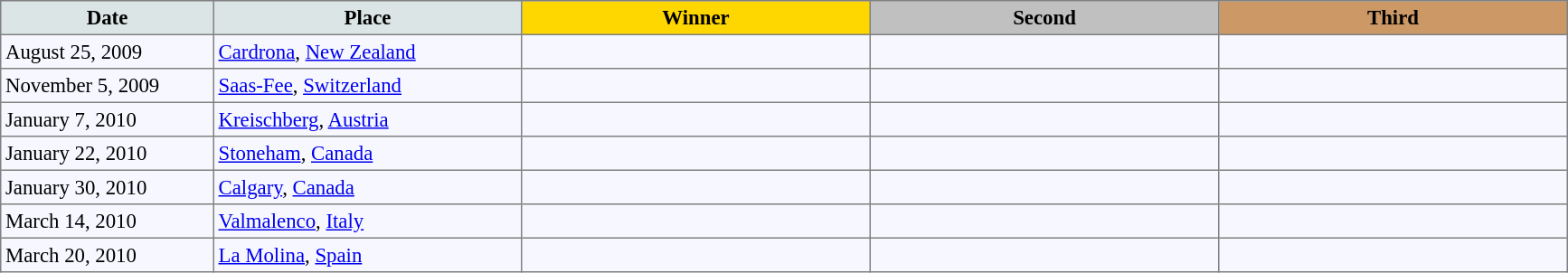<table bgcolor="#f7f8ff" cellpadding="3" cellspacing="0" border="1" style="font-size: 95%; border: gray solid 1px; border-collapse: collapse;">
<tr bgcolor="#CCCCCC">
<td align="center" bgcolor="#DCE5E5" width="150"><strong>Date</strong></td>
<td align="center" bgcolor="#DCE5E5" width="220"><strong>Place</strong></td>
<td align="center" bgcolor="gold" width="250"><strong>Winner</strong></td>
<td align="center" bgcolor="silver" width="250"><strong>Second</strong></td>
<td align="center" bgcolor="CC9966" width="250"><strong>Third</strong></td>
</tr>
<tr align="left">
<td>August 25, 2009</td>
<td> <a href='#'>Cardrona</a>, <a href='#'>New Zealand</a></td>
<td></td>
<td></td>
<td></td>
</tr>
<tr align="left">
<td>November 5, 2009</td>
<td> <a href='#'>Saas-Fee</a>, <a href='#'>Switzerland</a></td>
<td></td>
<td></td>
<td></td>
</tr>
<tr align="left">
<td>January 7, 2010</td>
<td> <a href='#'>Kreischberg</a>, <a href='#'>Austria</a></td>
<td></td>
<td></td>
<td></td>
</tr>
<tr align="left">
<td>January 22, 2010</td>
<td> <a href='#'>Stoneham</a>, <a href='#'>Canada</a></td>
<td></td>
<td></td>
<td></td>
</tr>
<tr align="left">
<td>January 30, 2010</td>
<td> <a href='#'>Calgary</a>, <a href='#'>Canada</a></td>
<td></td>
<td></td>
<td></td>
</tr>
<tr align="left">
<td>March 14, 2010</td>
<td> <a href='#'>Valmalenco</a>, <a href='#'>Italy</a></td>
<td></td>
<td></td>
<td></td>
</tr>
<tr align="left">
<td>March 20, 2010</td>
<td> <a href='#'>La Molina</a>, <a href='#'>Spain</a></td>
<td></td>
<td></td>
<td></td>
</tr>
</table>
